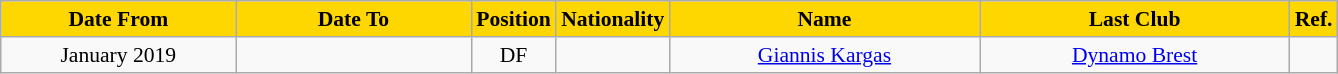<table class="wikitable"  style="text-align:center; font-size:90%; ">
<tr>
<th style="background:#FFD700; color:#000000; width:150px;">Date From</th>
<th style="background:#FFD700; color:#000000; width:150px;">Date To</th>
<th style="background:#FFD700; color:#000000; width:50px;">Position</th>
<th style="background:#FFD700; color:#000000; width:50px;">Nationality</th>
<th style="background:#FFD700; color:#000000; width:200px;">Name</th>
<th style="background:#FFD700; color:#000000; width:200px;">Last Club</th>
<th style="background:#FFD700; color:#000000; width:25px;">Ref.</th>
</tr>
<tr>
<td>January 2019</td>
<td></td>
<td>DF</td>
<td></td>
<td><a href='#'>Giannis Kargas</a></td>
<td><a href='#'>Dynamo Brest</a></td>
<td></td>
</tr>
</table>
